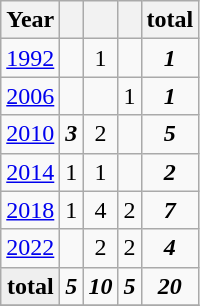<table class="wikitable" style="font-size: 100%; text-align: center">
<tr>
<th>Year</th>
<th></th>
<th></th>
<th></th>
<th>total</th>
</tr>
<tr>
<td><a href='#'>1992</a></td>
<td></td>
<td>1</td>
<td></td>
<td><strong><em>1</em></strong></td>
</tr>
<tr>
<td><a href='#'>2006</a></td>
<td></td>
<td></td>
<td>1</td>
<td><strong><em>1</em></strong></td>
</tr>
<tr>
<td><a href='#'>2010</a></td>
<td><strong><em>3</em></strong></td>
<td>2</td>
<td></td>
<td><strong><em>5</em></strong></td>
</tr>
<tr>
<td><a href='#'>2014</a></td>
<td>1</td>
<td>1</td>
<td></td>
<td><strong><em>2</em></strong></td>
</tr>
<tr>
<td><a href='#'>2018</a></td>
<td>1</td>
<td>4</td>
<td>2</td>
<td><strong><em>7</em></strong></td>
</tr>
<tr>
<td><a href='#'>2022</a></td>
<td></td>
<td>2</td>
<td>2</td>
<td><strong><em>4</em></strong></td>
</tr>
<tr>
<td style="background:#EFEFEF"><strong>total</strong></td>
<td><strong><em>5</em></strong></td>
<td><strong><em>10</em></strong></td>
<td><strong><em>5</em></strong></td>
<td><strong><em>20</em></strong></td>
</tr>
<tr>
</tr>
</table>
